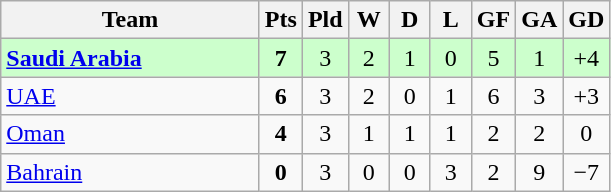<table class="wikitable" style="text-align: center;">
<tr>
<th width=165>Team</th>
<th width=20>Pts</th>
<th width=20>Pld</th>
<th width=20>W</th>
<th width=20>D</th>
<th width=20>L</th>
<th width=20>GF</th>
<th width=20>GA</th>
<th width=20>GD</th>
</tr>
<tr bgcolor=ccffcc>
<td style="text-align:left;"> <strong><a href='#'>Saudi Arabia</a></strong></td>
<td><strong>7</strong></td>
<td>3</td>
<td>2</td>
<td>1</td>
<td>0</td>
<td>5</td>
<td>1</td>
<td>+4</td>
</tr>
<tr>
<td style="text-align:left;"> <a href='#'>UAE</a></td>
<td><strong>6</strong></td>
<td>3</td>
<td>2</td>
<td>0</td>
<td>1</td>
<td>6</td>
<td>3</td>
<td>+3</td>
</tr>
<tr>
<td style="text-align:left;"> <a href='#'>Oman</a></td>
<td><strong>4</strong></td>
<td>3</td>
<td>1</td>
<td>1</td>
<td>1</td>
<td>2</td>
<td>2</td>
<td>0</td>
</tr>
<tr>
<td style="text-align:left;"><a href='#'>Bahrain</a></td>
<td><strong>0</strong></td>
<td>3</td>
<td>0</td>
<td>0</td>
<td>3</td>
<td>2</td>
<td>9</td>
<td>−7</td>
</tr>
</table>
